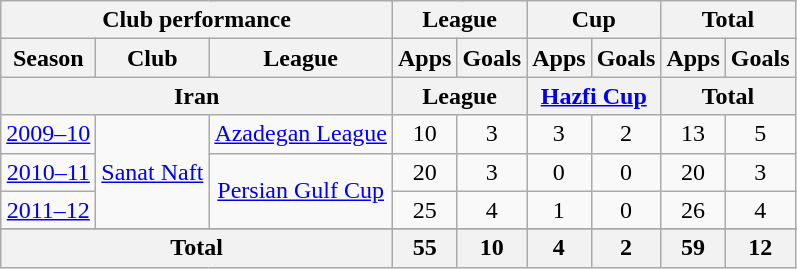<table class="wikitable" style="text-align:center;">
<tr>
<th colspan=3>Club performance</th>
<th colspan=2>League</th>
<th colspan=2>Cup</th>
<th colspan=2>Total</th>
</tr>
<tr>
<th>Season</th>
<th>Club</th>
<th>League</th>
<th>Apps</th>
<th>Goals</th>
<th>Apps</th>
<th>Goals</th>
<th>Apps</th>
<th>Goals</th>
</tr>
<tr>
<th colspan=3>Iran</th>
<th colspan=2>League</th>
<th colspan=2><a href='#'>Hazfi Cup</a></th>
<th colspan=2>Total</th>
</tr>
<tr>
<td><a href='#'>2009–10</a></td>
<td rowspan="3"><a href='#'>Sanat Naft</a></td>
<td><a href='#'>Azadegan League</a></td>
<td>10</td>
<td>3</td>
<td>3</td>
<td>2</td>
<td>13</td>
<td>5</td>
</tr>
<tr>
<td><a href='#'>2010–11</a></td>
<td rowspan="2"><a href='#'>Persian Gulf Cup</a></td>
<td>20</td>
<td>3</td>
<td>0</td>
<td>0</td>
<td>20</td>
<td>3</td>
</tr>
<tr>
<td><a href='#'>2011–12</a></td>
<td>25</td>
<td>4</td>
<td>1</td>
<td>0</td>
<td>26</td>
<td>4</td>
</tr>
<tr>
</tr>
<tr>
<th colspan=3>Total</th>
<th>55</th>
<th>10</th>
<th>4</th>
<th>2</th>
<th>59</th>
<th>12</th>
</tr>
</table>
